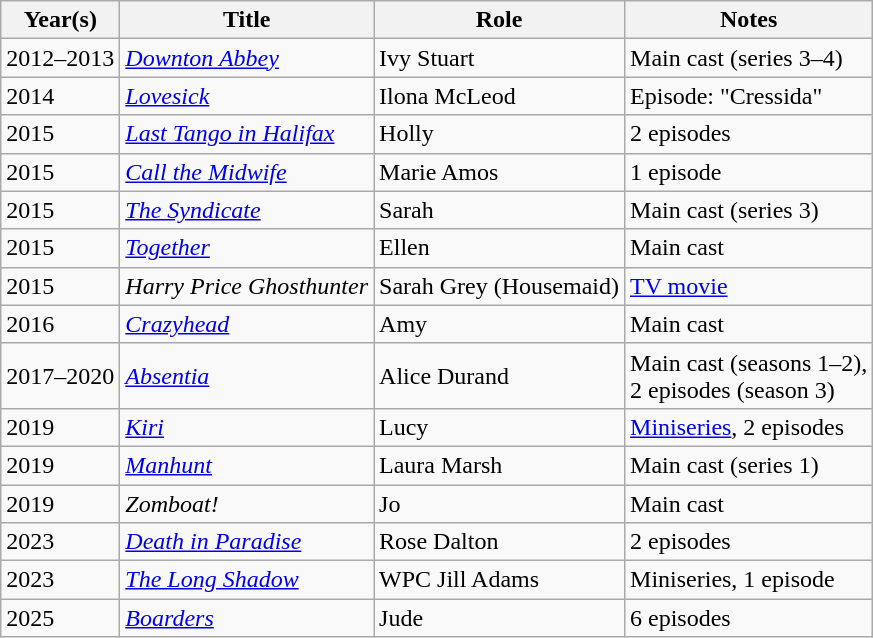<table class="wikitable sortable">
<tr>
<th>Year(s)</th>
<th>Title</th>
<th>Role</th>
<th class="unsortable">Notes</th>
</tr>
<tr>
<td>2012–2013</td>
<td><em><a href='#'>Downton Abbey</a></em></td>
<td>Ivy Stuart</td>
<td>Main cast (series 3–4)</td>
</tr>
<tr>
<td>2014</td>
<td><em><a href='#'>Lovesick</a></em></td>
<td>Ilona McLeod</td>
<td>Episode: "Cressida"</td>
</tr>
<tr>
<td>2015</td>
<td><em><a href='#'>Last Tango in Halifax</a></em></td>
<td>Holly</td>
<td>2 episodes</td>
</tr>
<tr>
<td>2015</td>
<td><em><a href='#'>Call the Midwife</a></em></td>
<td>Marie Amos</td>
<td>1 episode</td>
</tr>
<tr>
<td>2015</td>
<td><em><a href='#'>The Syndicate</a></em></td>
<td>Sarah</td>
<td>Main cast (series 3)</td>
</tr>
<tr>
<td>2015</td>
<td><em><a href='#'>Together</a></em></td>
<td>Ellen</td>
<td>Main cast</td>
</tr>
<tr>
<td>2015</td>
<td><em>Harry Price Ghosthunter</em></td>
<td>Sarah Grey (Housemaid)</td>
<td><a href='#'>TV movie</a></td>
</tr>
<tr>
<td>2016</td>
<td><em><a href='#'>Crazyhead</a></em></td>
<td>Amy</td>
<td>Main cast</td>
</tr>
<tr>
<td>2017–2020</td>
<td><em><a href='#'>Absentia</a></em></td>
<td>Alice Durand</td>
<td>Main cast (seasons 1–2),<br>2 episodes (season 3)</td>
</tr>
<tr>
<td>2019</td>
<td><em><a href='#'>Kiri</a></em></td>
<td>Lucy</td>
<td><a href='#'>Miniseries</a>, 2 episodes</td>
</tr>
<tr>
<td>2019</td>
<td><em><a href='#'>Manhunt</a></em></td>
<td>Laura Marsh</td>
<td>Main cast (series 1)</td>
</tr>
<tr>
<td>2019</td>
<td><em>Zomboat!</em></td>
<td>Jo</td>
<td>Main cast</td>
</tr>
<tr>
<td>2023</td>
<td><em><a href='#'>Death in Paradise</a></em></td>
<td>Rose Dalton</td>
<td>2 episodes</td>
</tr>
<tr>
<td>2023</td>
<td><em><a href='#'>The Long Shadow</a></em></td>
<td>WPC Jill Adams</td>
<td>Miniseries, 1 episode</td>
</tr>
<tr>
<td>2025</td>
<td><em><a href='#'>Boarders</a></em></td>
<td>Jude</td>
<td>6 episodes</td>
</tr>
</table>
